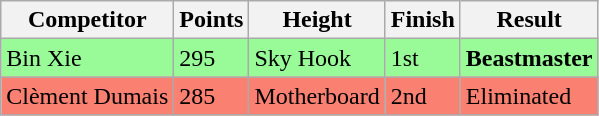<table class="wikitable sortable">
<tr>
<th>Competitor</th>
<th>Points</th>
<th>Height</th>
<th>Finish</th>
<th>Result</th>
</tr>
<tr style="background-color:#98fb98">
<td> Bin Xie</td>
<td>295</td>
<td>Sky Hook</td>
<td>1st</td>
<td><strong>Beastmaster</strong></td>
</tr>
<tr style="background-color:#fa8072">
<td> Clèment Dumais</td>
<td>285</td>
<td>Motherboard</td>
<td>2nd</td>
<td>Eliminated</td>
</tr>
</table>
